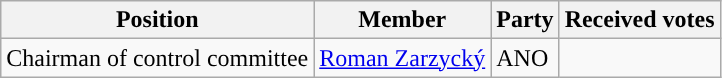<table class="wikitable">
<tr>
<th>Position</th>
<th>Member</th>
<th>Party</th>
<th>Received votes</th>
</tr>
<tr>
<td>Chairman of control committee</td>
<td><a href='#'>Roman Zarzycký</a></td>
<td style="background-color:">ANO</td>
<td></td>
</tr>
</table>
